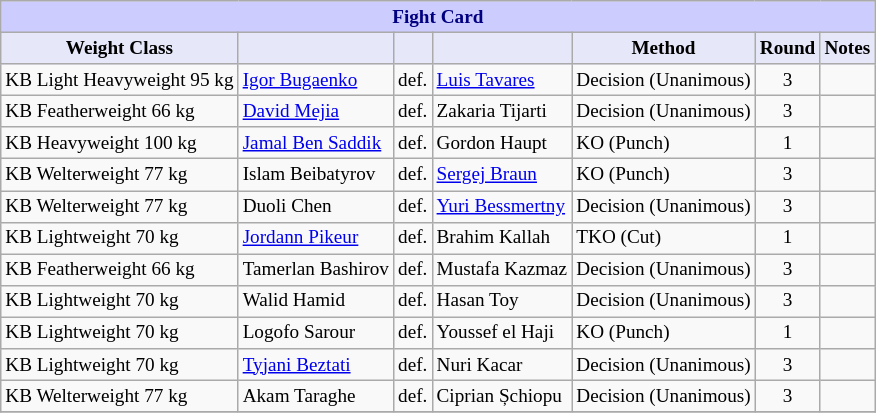<table class="wikitable" style="font-size: 80%;">
<tr>
<th colspan="8" style="background-color: #ccf; color: #000080; text-align: center;"><strong>Fight Card</strong></th>
</tr>
<tr>
<th colspan="1" style="background-color: #E6E8FA; color: #000000; text-align: center;">Weight Class</th>
<th colspan="1" style="background-color: #E6E8FA; color: #000000; text-align: center;"></th>
<th colspan="1" style="background-color: #E6E8FA; color: #000000; text-align: center;"></th>
<th colspan="1" style="background-color: #E6E8FA; color: #000000; text-align: center;"></th>
<th colspan="1" style="background-color: #E6E8FA; color: #000000; text-align: center;">Method</th>
<th colspan="1" style="background-color: #E6E8FA; color: #000000; text-align: center;">Round</th>
<th colspan="1" style="background-color: #E6E8FA; color: #000000; text-align: center;">Notes</th>
</tr>
<tr>
<td>KB Light Heavyweight 95 kg</td>
<td> <a href='#'>Igor Bugaenko</a></td>
<td>def.</td>
<td> <a href='#'>Luis Tavares</a></td>
<td>Decision (Unanimous)</td>
<td align=center>3</td>
<td></td>
</tr>
<tr>
<td>KB Featherweight 66 kg</td>
<td> <a href='#'>David Mejia</a></td>
<td>def.</td>
<td> Zakaria Tijarti</td>
<td>Decision (Unanimous)</td>
<td align=center>3</td>
<td></td>
</tr>
<tr>
<td>KB Heavyweight 100 kg</td>
<td> <a href='#'>Jamal Ben Saddik</a></td>
<td>def.</td>
<td> Gordon Haupt</td>
<td>KO (Punch)</td>
<td align=center>1</td>
<td></td>
</tr>
<tr>
<td>KB Welterweight 77 kg</td>
<td> Islam Beibatyrov</td>
<td>def.</td>
<td> <a href='#'>Sergej Braun</a></td>
<td>KO (Punch)</td>
<td align=center>3</td>
<td></td>
</tr>
<tr>
<td>KB Welterweight 77 kg</td>
<td> Duoli Chen</td>
<td>def.</td>
<td> <a href='#'>Yuri Bessmertny</a></td>
<td>Decision (Unanimous)</td>
<td align=center>3</td>
<td></td>
</tr>
<tr>
<td>KB Lightweight 70 kg</td>
<td> <a href='#'>Jordann Pikeur</a></td>
<td>def.</td>
<td> Brahim Kallah</td>
<td>TKO (Cut)</td>
<td align=center>1</td>
<td></td>
</tr>
<tr>
<td>KB Featherweight 66 kg</td>
<td> Tamerlan Bashirov</td>
<td>def.</td>
<td> Mustafa Kazmaz</td>
<td>Decision (Unanimous)</td>
<td align=center>3</td>
<td></td>
</tr>
<tr>
<td>KB Lightweight 70 kg</td>
<td> Walid Hamid</td>
<td>def.</td>
<td> Hasan Toy</td>
<td>Decision (Unanimous)</td>
<td align=center>3</td>
<td></td>
</tr>
<tr>
<td>KB Lightweight 70 kg</td>
<td> Logofo Sarour</td>
<td>def.</td>
<td> Youssef el Haji</td>
<td>KO (Punch)</td>
<td align=center>1</td>
<td></td>
</tr>
<tr>
<td>KB Lightweight 70 kg</td>
<td> <a href='#'>Tyjani Beztati</a></td>
<td>def.</td>
<td> Nuri Kacar</td>
<td>Decision (Unanimous)</td>
<td align=center>3</td>
<td></td>
</tr>
<tr>
<td>KB Welterweight 77 kg</td>
<td> Akam Taraghe</td>
<td>def.</td>
<td> Ciprian Șchiopu</td>
<td>Decision (Unanimous)</td>
<td align=center>3</td>
<td></td>
</tr>
<tr>
</tr>
</table>
